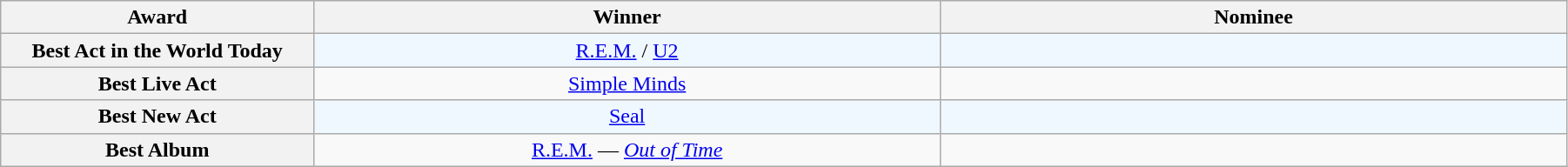<table class="wikitable" rowspan=2 style="text-align: center; width:95%;">
<tr>
<th scope="col" style="width:10%;">Award</th>
<th scope="col" style="width:20%;">Winner</th>
<th scope="col" style="width:20%;">Nominee</th>
</tr>
<tr>
<th scope="row" style="text-align:center">Best Act in the World Today</th>
<td style="background:#F0F8FF"><a href='#'>R.E.M.</a> / <a href='#'>U2</a></td>
<td style="background:#F0F8FF; font-size: 85%;"></td>
</tr>
<tr>
<th scope="row" style="text-align:center">Best Live Act</th>
<td><a href='#'>Simple Minds</a></td>
<td style="font-size: 85%;"></td>
</tr>
<tr>
<th scope="row" style="text-align:center">Best New Act</th>
<td style="background:#F0F8FF"><a href='#'>Seal</a></td>
<td style="background:#F0F8FF; font-size: 85%;"></td>
</tr>
<tr>
<th scope="row" style="text-align:center">Best Album</th>
<td><a href='#'>R.E.M.</a> — <em><a href='#'>Out of Time</a></em></td>
<td style="font-size: 85%;"></td>
</tr>
</table>
